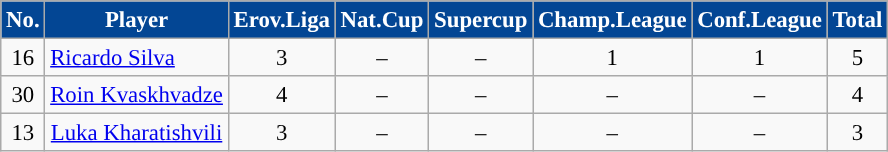<table class="wikitable" style="font-size: 95%; text-align: center;">
<tr>
<th style="background:#034694; color:white; width=30">No.</th>
<th style="background:#034694; color:white; width=30">Player</th>
<th style="background:#034694; color:white; width=150">Erov.Liga</th>
<th style="background:#034694; color:white; width=150">Nat.Cup</th>
<th style="background:#034694; color:white; width=150">Supercup</th>
<th style="background:#034694; color:white; width=150">Champ.League</th>
<th style="background:#034694; color:white; width=150">Conf.League</th>
<th style="background:#034694; color:white; width=80">Total</th>
</tr>
<tr>
<td>16</td>
<td align=left> <a href='#'>Ricardo Silva</a></td>
<td>3</td>
<td>–</td>
<td>–</td>
<td>1</td>
<td>1</td>
<td>5</td>
</tr>
<tr>
<td>30</td>
<td> <a href='#'>Roin Kvaskhvadze</a></td>
<td>4</td>
<td>–</td>
<td>–</td>
<td>–</td>
<td>–</td>
<td>4</td>
</tr>
<tr>
<td>13</td>
<td> <a href='#'>Luka Kharatishvili</a></td>
<td>3</td>
<td>–</td>
<td>–</td>
<td>–</td>
<td>–</td>
<td>3</td>
</tr>
</table>
